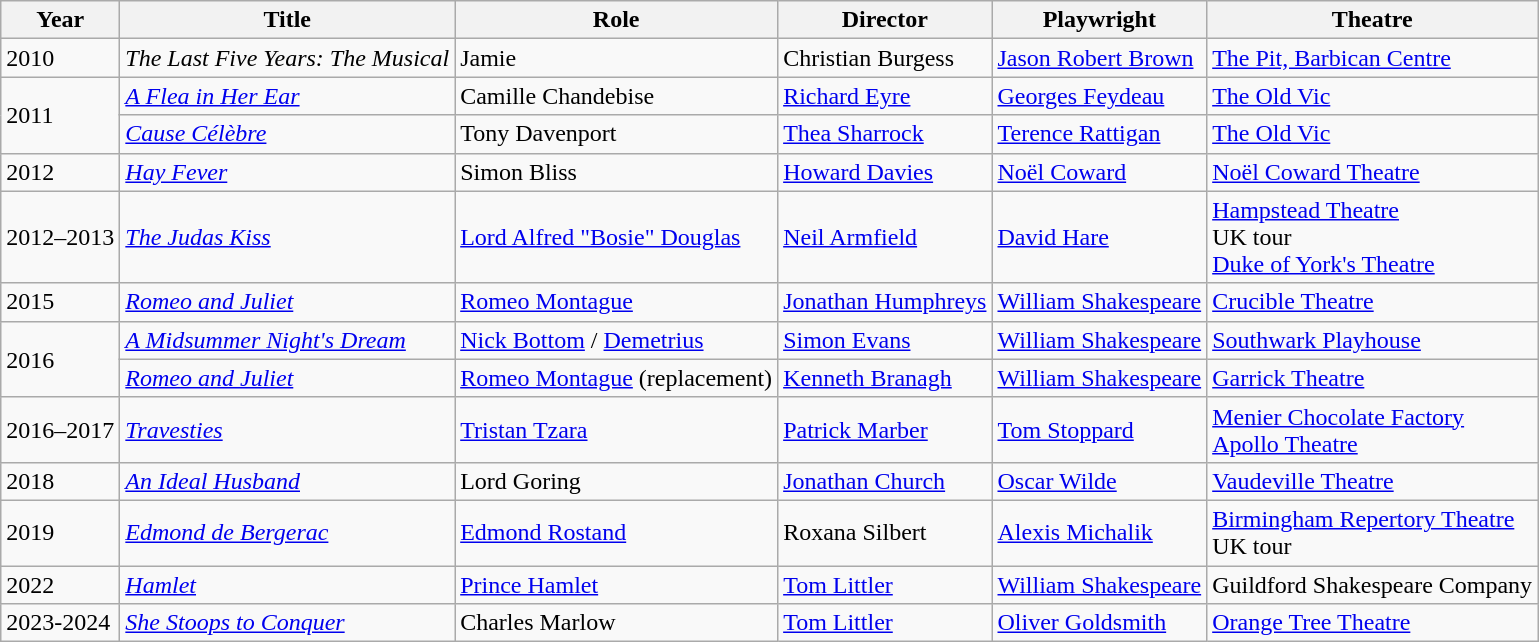<table class="wikitable">
<tr>
<th>Year</th>
<th>Title</th>
<th>Role</th>
<th>Director</th>
<th>Playwright</th>
<th>Theatre</th>
</tr>
<tr>
<td>2010</td>
<td><em>The Last Five Years: The Musical</em></td>
<td>Jamie</td>
<td>Christian Burgess</td>
<td><a href='#'>Jason Robert Brown</a></td>
<td><a href='#'>The Pit, Barbican Centre</a></td>
</tr>
<tr>
<td rowspan="2">2011</td>
<td><em><a href='#'>A Flea in Her Ear</a></em></td>
<td>Camille Chandebise</td>
<td><a href='#'>Richard Eyre</a></td>
<td><a href='#'>Georges Feydeau</a></td>
<td><a href='#'>The Old Vic</a></td>
</tr>
<tr>
<td><em><a href='#'>Cause Célèbre</a></em></td>
<td>Tony Davenport</td>
<td><a href='#'>Thea Sharrock</a></td>
<td><a href='#'>Terence Rattigan</a></td>
<td><a href='#'>The Old Vic</a></td>
</tr>
<tr>
<td>2012</td>
<td><em><a href='#'>Hay Fever</a></em></td>
<td>Simon Bliss</td>
<td><a href='#'>Howard Davies</a></td>
<td><a href='#'>Noël Coward</a></td>
<td><a href='#'>Noël Coward Theatre</a></td>
</tr>
<tr>
<td>2012–2013</td>
<td><em><a href='#'>The Judas Kiss</a></em></td>
<td><a href='#'>Lord Alfred "Bosie" Douglas</a></td>
<td><a href='#'>Neil Armfield</a></td>
<td><a href='#'>David Hare</a></td>
<td><a href='#'>Hampstead Theatre</a> <br>UK tour<br><a href='#'>Duke of York's Theatre</a></td>
</tr>
<tr>
<td>2015</td>
<td><em><a href='#'>Romeo and Juliet</a></em></td>
<td><a href='#'>Romeo Montague</a></td>
<td><a href='#'>Jonathan Humphreys</a></td>
<td><a href='#'>William Shakespeare</a></td>
<td><a href='#'>Crucible Theatre</a></td>
</tr>
<tr>
<td rowspan="2">2016</td>
<td><em><a href='#'>A Midsummer Night's Dream</a></em></td>
<td><a href='#'>Nick Bottom</a> / <a href='#'>Demetrius</a></td>
<td><a href='#'>Simon Evans</a></td>
<td><a href='#'>William Shakespeare</a></td>
<td><a href='#'>Southwark Playhouse</a></td>
</tr>
<tr>
<td><em><a href='#'>Romeo and Juliet</a></em></td>
<td><a href='#'>Romeo Montague</a> (replacement)</td>
<td><a href='#'>Kenneth Branagh</a></td>
<td><a href='#'>William Shakespeare</a></td>
<td><a href='#'>Garrick Theatre</a></td>
</tr>
<tr>
<td>2016–2017</td>
<td><em><a href='#'>Travesties</a></em></td>
<td><a href='#'>Tristan Tzara</a></td>
<td><a href='#'>Patrick Marber</a></td>
<td><a href='#'>Tom Stoppard</a></td>
<td><a href='#'>Menier Chocolate Factory</a> <br><a href='#'>Apollo Theatre</a></td>
</tr>
<tr>
<td>2018</td>
<td><em><a href='#'>An Ideal Husband</a></em></td>
<td>Lord Goring</td>
<td><a href='#'>Jonathan Church</a></td>
<td><a href='#'>Oscar Wilde</a></td>
<td><a href='#'>Vaudeville Theatre</a></td>
</tr>
<tr>
<td>2019</td>
<td><em><a href='#'>Edmond de Bergerac</a></em></td>
<td><a href='#'>Edmond Rostand</a></td>
<td>Roxana Silbert</td>
<td><a href='#'>Alexis Michalik</a></td>
<td><a href='#'>Birmingham Repertory Theatre</a><br>UK tour</td>
</tr>
<tr>
<td>2022</td>
<td><em><a href='#'>Hamlet</a></em></td>
<td><a href='#'>Prince Hamlet</a></td>
<td><a href='#'>Tom Littler</a></td>
<td><a href='#'>William Shakespeare</a></td>
<td>Guildford Shakespeare Company</td>
</tr>
<tr>
<td>2023-2024</td>
<td><em><a href='#'>She Stoops to Conquer</a></em></td>
<td>Charles Marlow</td>
<td><a href='#'>Tom Littler</a></td>
<td><a href='#'>Oliver Goldsmith</a></td>
<td><a href='#'>Orange Tree Theatre</a></td>
</tr>
</table>
